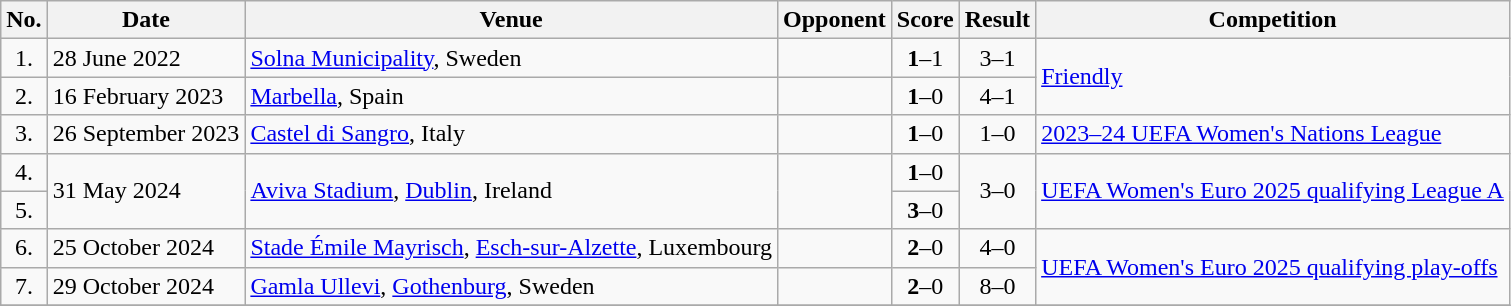<table class="wikitable sortable">
<tr>
<th scope="col">No.</th>
<th scope="col">Date</th>
<th scope="col">Venue</th>
<th scope="col">Opponent</th>
<th scope="col">Score</th>
<th scope="col">Result</th>
<th scope="col">Competition</th>
</tr>
<tr>
<td align="center">1.</td>
<td>28 June 2022</td>
<td><a href='#'>Solna Municipality</a>, Sweden</td>
<td></td>
<td align="center"><strong>1</strong>–1</td>
<td align="center">3–1</td>
<td rowspan=2><a href='#'>Friendly</a></td>
</tr>
<tr>
<td align="center">2.</td>
<td>16 February 2023</td>
<td><a href='#'>Marbella</a>, Spain</td>
<td></td>
<td align="center"><strong>1</strong>–0</td>
<td align="center">4–1</td>
</tr>
<tr>
<td align="center">3.</td>
<td>26 September 2023</td>
<td><a href='#'>Castel di Sangro</a>, Italy</td>
<td></td>
<td align="center"><strong>1</strong>–0</td>
<td align="center">1–0</td>
<td><a href='#'>2023–24 UEFA Women's Nations League</a></td>
</tr>
<tr>
<td align="center">4.</td>
<td rowspan="2">31 May 2024</td>
<td rowspan="2"><a href='#'>Aviva Stadium</a>, <a href='#'>Dublin</a>, Ireland</td>
<td rowspan="2"></td>
<td align="center"><strong>1</strong>–0</td>
<td rowspan="2" style="text-align:center">3–0</td>
<td rowspan="2"><a href='#'>UEFA Women's Euro 2025 qualifying League A</a></td>
</tr>
<tr>
<td align="center">5.</td>
<td align="center"><strong>3</strong>–0</td>
</tr>
<tr>
<td align="center">6.</td>
<td>25 October 2024</td>
<td><a href='#'>Stade Émile Mayrisch</a>, <a href='#'>Esch-sur-Alzette</a>, Luxembourg</td>
<td></td>
<td align="center"><strong>2</strong>–0</td>
<td align="center">4–0</td>
<td rowspan="2"><a href='#'>UEFA Women's Euro 2025 qualifying play-offs</a></td>
</tr>
<tr>
<td align="center">7.</td>
<td>29 October 2024</td>
<td><a href='#'>Gamla Ullevi</a>, <a href='#'>Gothenburg</a>, Sweden</td>
<td></td>
<td align="center"><strong>2</strong>–0</td>
<td style="text-align:center">8–0</td>
</tr>
<tr>
</tr>
</table>
